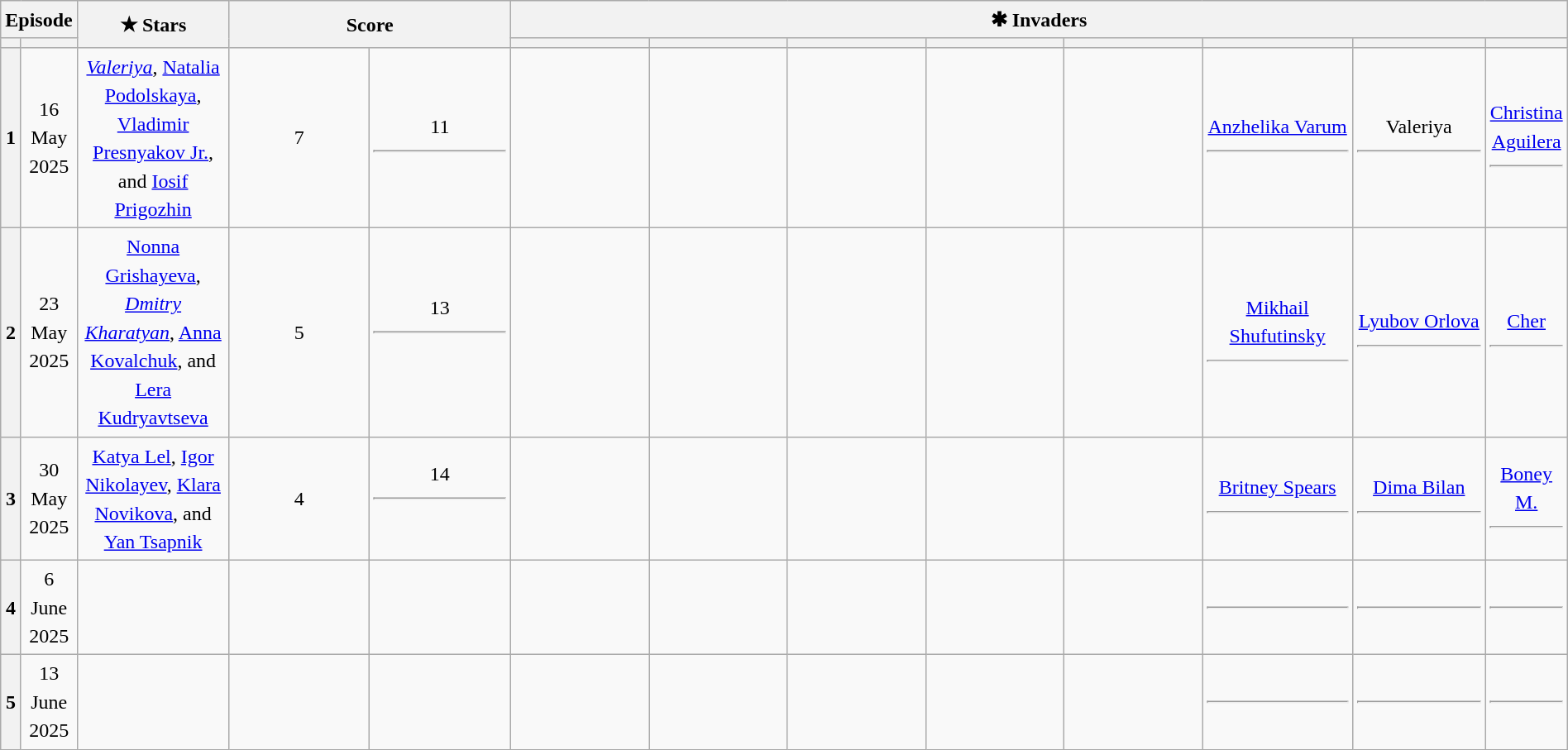<table class="wikitable plainrowheaders mw-collapsible" style="text-align:center; line-height:23px; width:100%;">
<tr>
<th colspan=2 width=1%>Episode</th>
<th rowspan=2 width=10%>★ Stars<br></th>
<th colspan=2 rowspan=2>Score<br></th>
<th colspan=8>✱ Invaders<br></th>
</tr>
<tr>
<th></th>
<th></th>
<th width=10%></th>
<th width=10%></th>
<th width=10%></th>
<th width=10%></th>
<th width=10%></th>
<th width=10%></th>
<th width=10%></th>
<th width=10%></th>
</tr>
<tr>
<th>1</th>
<td>16 May 2025</td>
<td><em><a href='#'>Valeriya</a></em>, <a href='#'>Natalia Podolskaya</a>, <a href='#'>Vladimir Presnyakov Jr.</a>, and <a href='#'>Iosif Prigozhin</a></td>
<td width=10%>7</td>
<td width=10%>11<hr></td>
<td></td>
<td></td>
<td></td>
<td></td>
<td></td>
<td><a href='#'>Anzhelika Varum</a><hr></td>
<td>Valeriya<hr></td>
<td><a href='#'>Christina Aguilera</a><hr></td>
</tr>
<tr>
<th>2</th>
<td>23 May 2025</td>
<td><a href='#'>Nonna Grishayeva</a>, <em><a href='#'>Dmitry Kharatyan</a></em>, <a href='#'>Anna Kovalchuk</a>, and <a href='#'>Lera Kudryavtseva</a></td>
<td>5</td>
<td>13<hr><br></td>
<td></td>
<td></td>
<td></td>
<td></td>
<td></td>
<td><a href='#'>Mikhail Shufutinsky</a><hr></td>
<td><a href='#'>Lyubov Orlova</a><hr></td>
<td><a href='#'>Cher</a><hr></td>
</tr>
<tr>
<th>3</th>
<td>30 May 2025</td>
<td><a href='#'>Katya Lel</a>, <a href='#'>Igor Nikolayev</a>, <a href='#'>Klara Novikova</a>, and <a href='#'>Yan Tsapnik</a></td>
<td>4</td>
<td>14<hr><br></td>
<td></td>
<td></td>
<td></td>
<td></td>
<td></td>
<td><a href='#'>Britney Spears</a><hr></td>
<td><a href='#'>Dima Bilan</a><hr></td>
<td><a href='#'>Boney M.</a><hr></td>
</tr>
<tr>
<th>4</th>
<td>6 June 2025</td>
<td></td>
<td></td>
<td></td>
<td></td>
<td></td>
<td></td>
<td></td>
<td></td>
<td><hr></td>
<td><hr></td>
<td><hr></td>
</tr>
<tr>
<th>5</th>
<td>13 June 2025</td>
<td></td>
<td></td>
<td></td>
<td></td>
<td></td>
<td></td>
<td></td>
<td></td>
<td><hr></td>
<td><hr></td>
<td><hr></td>
</tr>
</table>
